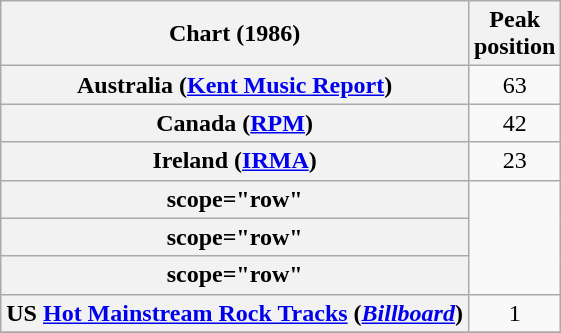<table class="wikitable sortable plainrowheaders">
<tr>
<th>Chart (1986)</th>
<th>Peak<br>position</th>
</tr>
<tr>
<th scope="row">Australia (<a href='#'>Kent Music Report</a>)</th>
<td align="center">63</td>
</tr>
<tr>
<th scope="row">Canada (<a href='#'>RPM</a>)</th>
<td align="center">42</td>
</tr>
<tr>
<th scope="row">Ireland (<a href='#'>IRMA</a>)</th>
<td align="center">23</td>
</tr>
<tr>
<th>scope="row" </th>
</tr>
<tr>
<th>scope="row" </th>
</tr>
<tr>
<th>scope="row" </th>
</tr>
<tr>
<th scope="row">US <a href='#'>Hot Mainstream Rock Tracks</a> (<em><a href='#'>Billboard</a></em>)</th>
<td align="center">1</td>
</tr>
<tr>
</tr>
</table>
